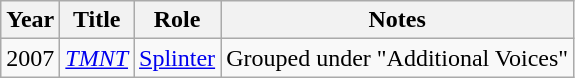<table class="wikitable sortable">
<tr>
<th>Year</th>
<th>Title</th>
<th>Role</th>
<th class="unsortable">Notes</th>
</tr>
<tr>
<td>2007</td>
<td><em><a href='#'>TMNT</a></em></td>
<td><a href='#'>Splinter</a></td>
<td>Grouped under "Additional Voices"</td>
</tr>
</table>
